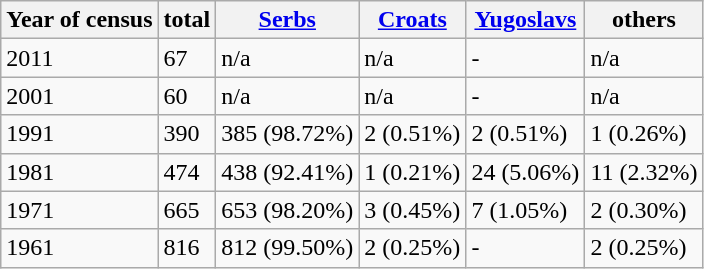<table class="wikitable">
<tr>
<th>Year of census</th>
<th>total</th>
<th><a href='#'>Serbs</a></th>
<th><a href='#'>Croats</a></th>
<th><a href='#'>Yugoslavs</a></th>
<th>others</th>
</tr>
<tr>
<td>2011</td>
<td>67</td>
<td>n/a</td>
<td>n/a</td>
<td>-</td>
<td>n/a</td>
</tr>
<tr>
<td>2001</td>
<td>60</td>
<td>n/a</td>
<td>n/a</td>
<td>-</td>
<td>n/a</td>
</tr>
<tr>
<td>1991</td>
<td>390</td>
<td>385 (98.72%)</td>
<td>2 (0.51%)</td>
<td>2 (0.51%)</td>
<td>1 (0.26%)</td>
</tr>
<tr>
<td>1981</td>
<td>474</td>
<td>438 (92.41%)</td>
<td>1 (0.21%)</td>
<td>24 (5.06%)</td>
<td>11 (2.32%)</td>
</tr>
<tr>
<td>1971</td>
<td>665</td>
<td>653 (98.20%)</td>
<td>3 (0.45%)</td>
<td>7  (1.05%)</td>
<td>2 (0.30%)</td>
</tr>
<tr>
<td>1961</td>
<td>816</td>
<td>812 (99.50%)</td>
<td>2 (0.25%)</td>
<td>-</td>
<td>2 (0.25%)</td>
</tr>
</table>
